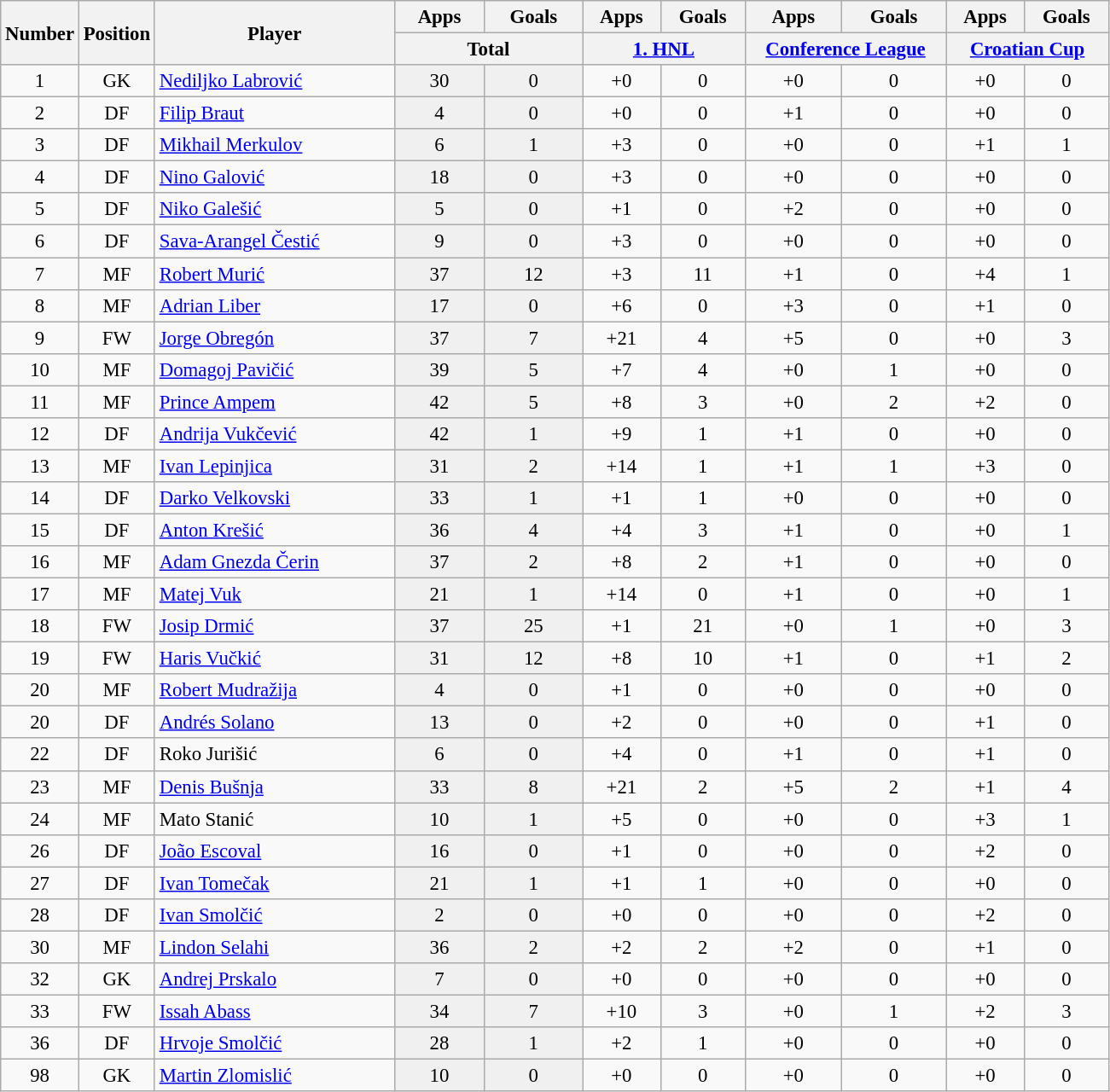<table class="wikitable sortable" style="font-size: 95%; text-align: center;">
<tr>
<th width=40 rowspan="2" align="center">Number</th>
<th width=40 rowspan="2" align="center">Position</th>
<th width=180 rowspan="2" align="center">Player</th>
<th>Apps</th>
<th>Goals</th>
<th>Apps</th>
<th>Goals</th>
<th>Apps</th>
<th>Goals</th>
<th>Apps</th>
<th>Goals</th>
</tr>
<tr>
<th class="unsortable" width=140 colspan="2" align="center">Total</th>
<th class="unsortable" width=120 colspan="2" align="center"><a href='#'>1. HNL</a></th>
<th class="unsortable" width=150 colspan="2" align="center"><a href='#'>Conference League</a></th>
<th class="unsortable" width=120 colspan="2" align="center"><a href='#'>Croatian Cup</a></th>
</tr>
<tr>
<td>1</td>
<td>GK</td>
<td style="text-align:left;"> <a href='#'>Nediljko Labrović</a></td>
<td style="background: #F0F0F0">30</td>
<td style="background: #F0F0F0">0</td>
<td>+0</td>
<td>0</td>
<td>+0</td>
<td>0</td>
<td>+0</td>
<td>0</td>
</tr>
<tr>
<td>2</td>
<td>DF</td>
<td style="text-align:left;"> <a href='#'>Filip Braut</a></td>
<td style="background: #F0F0F0">4</td>
<td style="background: #F0F0F0">0</td>
<td>+0</td>
<td>0</td>
<td>+1</td>
<td>0</td>
<td>+0</td>
<td>0</td>
</tr>
<tr>
<td>3</td>
<td>DF</td>
<td style="text-align:left;"> <a href='#'>Mikhail Merkulov</a></td>
<td style="background: #F0F0F0">6</td>
<td style="background: #F0F0F0">1</td>
<td>+3</td>
<td>0</td>
<td>+0</td>
<td>0</td>
<td>+1</td>
<td>1</td>
</tr>
<tr>
<td>4</td>
<td>DF</td>
<td style="text-align:left;"> <a href='#'>Nino Galović</a></td>
<td style="background: #F0F0F0">18</td>
<td style="background: #F0F0F0">0</td>
<td>+3</td>
<td>0</td>
<td>+0</td>
<td>0</td>
<td>+0</td>
<td>0</td>
</tr>
<tr>
<td>5</td>
<td>DF</td>
<td style="text-align:left;"> <a href='#'>Niko Galešić</a></td>
<td style="background: #F0F0F0">5</td>
<td style="background: #F0F0F0">0</td>
<td>+1</td>
<td>0</td>
<td>+2</td>
<td>0</td>
<td>+0</td>
<td>0</td>
</tr>
<tr>
<td>6</td>
<td>DF</td>
<td style="text-align:left;"> <a href='#'>Sava-Arangel Čestić</a></td>
<td style="background: #F0F0F0">9</td>
<td style="background: #F0F0F0">0</td>
<td>+3</td>
<td>0</td>
<td>+0</td>
<td>0</td>
<td>+0</td>
<td>0</td>
</tr>
<tr>
<td>7</td>
<td>MF</td>
<td style="text-align:left;"> <a href='#'>Robert Murić</a></td>
<td style="background: #F0F0F0">37</td>
<td style="background: #F0F0F0">12</td>
<td>+3</td>
<td>11</td>
<td>+1</td>
<td>0</td>
<td>+4</td>
<td>1</td>
</tr>
<tr>
<td>8</td>
<td>MF</td>
<td style="text-align:left;"> <a href='#'>Adrian Liber</a></td>
<td style="background: #F0F0F0">17</td>
<td style="background: #F0F0F0">0</td>
<td>+6</td>
<td>0</td>
<td>+3</td>
<td>0</td>
<td>+1</td>
<td>0</td>
</tr>
<tr>
<td>9</td>
<td>FW</td>
<td style="text-align:left;"> <a href='#'>Jorge Obregón</a></td>
<td style="background: #F0F0F0">37</td>
<td style="background: #F0F0F0">7</td>
<td>+21</td>
<td>4</td>
<td>+5</td>
<td>0</td>
<td>+0</td>
<td>3</td>
</tr>
<tr>
<td>10</td>
<td>MF</td>
<td style="text-align:left;"> <a href='#'>Domagoj Pavičić</a></td>
<td style="background: #F0F0F0">39</td>
<td style="background: #F0F0F0">5</td>
<td>+7</td>
<td>4</td>
<td>+0</td>
<td>1</td>
<td>+0</td>
<td>0</td>
</tr>
<tr>
<td>11</td>
<td>MF</td>
<td style="text-align:left;"> <a href='#'>Prince Ampem</a></td>
<td style="background: #F0F0F0">42</td>
<td style="background: #F0F0F0">5</td>
<td>+8</td>
<td>3</td>
<td>+0</td>
<td>2</td>
<td>+2</td>
<td>0</td>
</tr>
<tr>
<td>12</td>
<td>DF</td>
<td style="text-align:left;"> <a href='#'>Andrija Vukčević</a></td>
<td style="background: #F0F0F0">42</td>
<td style="background: #F0F0F0">1</td>
<td>+9</td>
<td>1</td>
<td>+1</td>
<td>0</td>
<td>+0</td>
<td>0</td>
</tr>
<tr>
<td>13</td>
<td>MF</td>
<td style="text-align:left;"> <a href='#'>Ivan Lepinjica</a></td>
<td style="background: #F0F0F0">31</td>
<td style="background: #F0F0F0">2</td>
<td>+14</td>
<td>1</td>
<td>+1</td>
<td>1</td>
<td>+3</td>
<td>0</td>
</tr>
<tr>
<td>14</td>
<td>DF</td>
<td style="text-align:left;"> <a href='#'>Darko Velkovski</a></td>
<td style="background: #F0F0F0">33</td>
<td style="background: #F0F0F0">1</td>
<td>+1</td>
<td>1</td>
<td>+0</td>
<td>0</td>
<td>+0</td>
<td>0</td>
</tr>
<tr>
<td>15</td>
<td>DF</td>
<td style="text-align:left;"> <a href='#'>Anton Krešić</a></td>
<td style="background: #F0F0F0">36</td>
<td style="background: #F0F0F0">4</td>
<td>+4</td>
<td>3</td>
<td>+1</td>
<td>0</td>
<td>+0</td>
<td>1</td>
</tr>
<tr>
<td>16</td>
<td>MF</td>
<td style="text-align:left;"> <a href='#'>Adam Gnezda Čerin</a></td>
<td style="background: #F0F0F0">37</td>
<td style="background: #F0F0F0">2</td>
<td>+8</td>
<td>2</td>
<td>+1</td>
<td>0</td>
<td>+0</td>
<td>0</td>
</tr>
<tr>
<td>17</td>
<td>MF</td>
<td style="text-align:left;"> <a href='#'>Matej Vuk</a></td>
<td style="background: #F0F0F0">21</td>
<td style="background: #F0F0F0">1</td>
<td>+14</td>
<td>0</td>
<td>+1</td>
<td>0</td>
<td>+0</td>
<td>1</td>
</tr>
<tr>
<td>18</td>
<td>FW</td>
<td style="text-align:left;"> <a href='#'>Josip Drmić</a></td>
<td style="background: #F0F0F0">37</td>
<td style="background: #F0F0F0">25</td>
<td>+1</td>
<td>21</td>
<td>+0</td>
<td>1</td>
<td>+0</td>
<td>3</td>
</tr>
<tr>
<td>19</td>
<td>FW</td>
<td style="text-align:left;"> <a href='#'>Haris Vučkić</a></td>
<td style="background: #F0F0F0">31</td>
<td style="background: #F0F0F0">12</td>
<td>+8</td>
<td>10</td>
<td>+1</td>
<td>0</td>
<td>+1</td>
<td>2</td>
</tr>
<tr>
<td>20</td>
<td>MF</td>
<td style="text-align:left;"> <a href='#'>Robert Mudražija</a></td>
<td style="background: #F0F0F0">4</td>
<td style="background: #F0F0F0">0</td>
<td>+1</td>
<td>0</td>
<td>+0</td>
<td>0</td>
<td>+0</td>
<td>0</td>
</tr>
<tr>
<td>20</td>
<td>DF</td>
<td style="text-align:left;"> <a href='#'>Andrés Solano</a></td>
<td style="background: #F0F0F0">13</td>
<td style="background: #F0F0F0">0</td>
<td>+2</td>
<td>0</td>
<td>+0</td>
<td>0</td>
<td>+1</td>
<td>0</td>
</tr>
<tr>
<td>22</td>
<td>DF</td>
<td style="text-align:left;"> Roko Jurišić</td>
<td style="background: #F0F0F0">6</td>
<td style="background: #F0F0F0">0</td>
<td>+4</td>
<td>0</td>
<td>+1</td>
<td>0</td>
<td>+1</td>
<td>0</td>
</tr>
<tr>
<td>23</td>
<td>MF</td>
<td style="text-align:left;"> <a href='#'>Denis Bušnja</a></td>
<td style="background: #F0F0F0">33</td>
<td style="background: #F0F0F0">8</td>
<td>+21</td>
<td>2</td>
<td>+5</td>
<td>2</td>
<td>+1</td>
<td>4</td>
</tr>
<tr>
<td>24</td>
<td>MF</td>
<td style="text-align:left;"> Mato Stanić</td>
<td style="background: #F0F0F0">10</td>
<td style="background: #F0F0F0">1</td>
<td>+5</td>
<td>0</td>
<td>+0</td>
<td>0</td>
<td>+3</td>
<td>1</td>
</tr>
<tr>
<td>26</td>
<td>DF</td>
<td style="text-align:left;"> <a href='#'>João Escoval</a></td>
<td style="background: #F0F0F0">16</td>
<td style="background: #F0F0F0">0</td>
<td>+1</td>
<td>0</td>
<td>+0</td>
<td>0</td>
<td>+2</td>
<td>0</td>
</tr>
<tr>
<td>27</td>
<td>DF</td>
<td style="text-align:left;"> <a href='#'>Ivan Tomečak</a></td>
<td style="background: #F0F0F0">21</td>
<td style="background: #F0F0F0">1</td>
<td>+1</td>
<td>1</td>
<td>+0</td>
<td>0</td>
<td>+0</td>
<td>0</td>
</tr>
<tr>
<td>28</td>
<td>DF</td>
<td style="text-align:left;"> <a href='#'>Ivan Smolčić</a></td>
<td style="background: #F0F0F0">2</td>
<td style="background: #F0F0F0">0</td>
<td>+0</td>
<td>0</td>
<td>+0</td>
<td>0</td>
<td>+2</td>
<td>0</td>
</tr>
<tr>
<td>30</td>
<td>MF</td>
<td style="text-align:left;"> <a href='#'>Lindon Selahi</a></td>
<td style="background: #F0F0F0">36</td>
<td style="background: #F0F0F0">2</td>
<td>+2</td>
<td>2</td>
<td>+2</td>
<td>0</td>
<td>+1</td>
<td>0</td>
</tr>
<tr>
<td>32</td>
<td>GK</td>
<td style="text-align:left;"> <a href='#'>Andrej Prskalo</a></td>
<td style="background: #F0F0F0">7</td>
<td style="background: #F0F0F0">0</td>
<td>+0</td>
<td>0</td>
<td>+0</td>
<td>0</td>
<td>+0</td>
<td>0</td>
</tr>
<tr>
<td>33</td>
<td>FW</td>
<td style="text-align:left;"> <a href='#'>Issah Abass</a></td>
<td style="background: #F0F0F0">34</td>
<td style="background: #F0F0F0">7</td>
<td>+10</td>
<td>3</td>
<td>+0</td>
<td>1</td>
<td>+2</td>
<td>3</td>
</tr>
<tr>
<td>36</td>
<td>DF</td>
<td style="text-align:left;"> <a href='#'>Hrvoje Smolčić</a></td>
<td style="background: #F0F0F0">28</td>
<td style="background: #F0F0F0">1</td>
<td>+2</td>
<td>1</td>
<td>+0</td>
<td>0</td>
<td>+0</td>
<td>0</td>
</tr>
<tr>
<td>98</td>
<td>GK</td>
<td style="text-align:left;"> <a href='#'>Martin Zlomislić</a></td>
<td style="background: #F0F0F0">10</td>
<td style="background: #F0F0F0">0</td>
<td>+0</td>
<td>0</td>
<td>+0</td>
<td>0</td>
<td>+0</td>
<td>0</td>
</tr>
</table>
